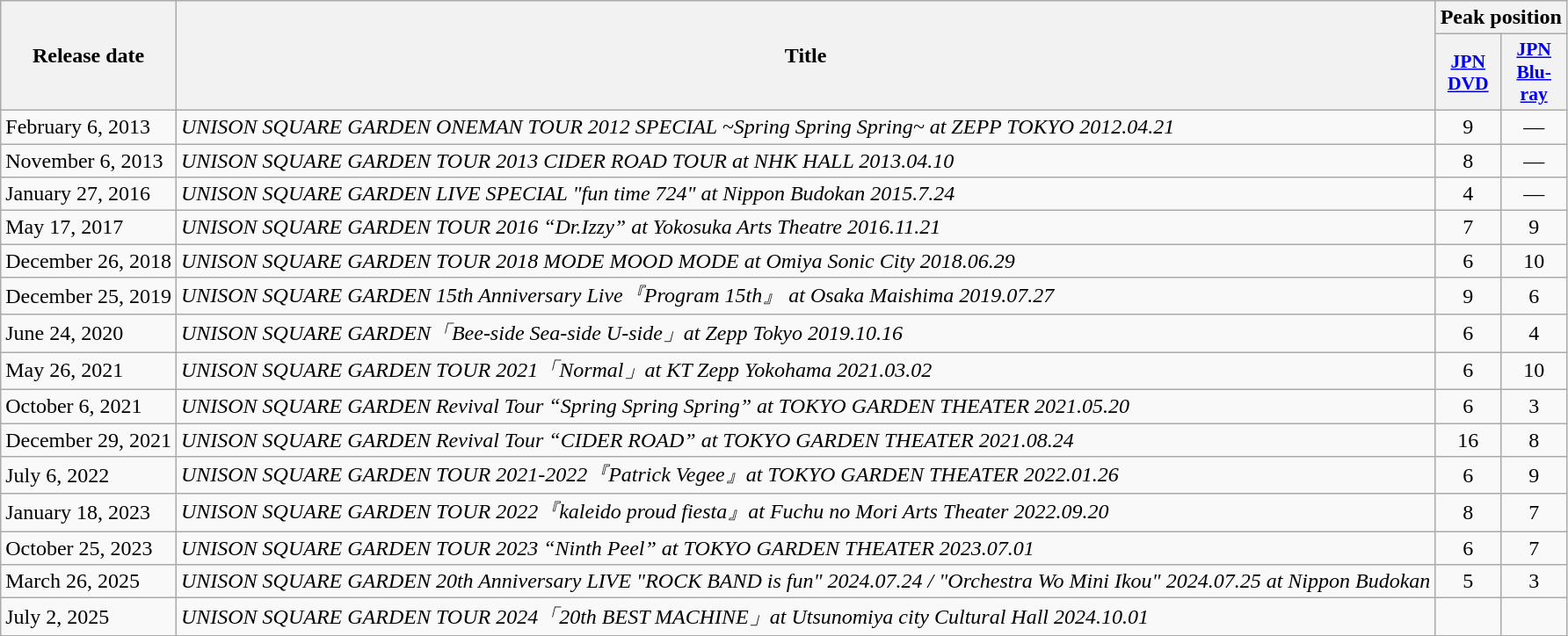<table class="wikitable">
<tr>
<th scope="col" rowspan="2">Release date</th>
<th scope="col" rowspan="2">Title</th>
<th scope="col" colspan="2">Peak position</th>
</tr>
<tr>
<th scope="col" style="width:3em;font-size:90%"><a href='#'>JPN DVD</a><br></th>
<th scope="col" style="width:3em;font-size:90%"><a href='#'>JPN Blu-ray</a><br></th>
</tr>
<tr>
<td>February 6, 2013</td>
<td><em>UNISON SQUARE GARDEN ONEMAN TOUR 2012 SPECIAL ~Spring Spring Spring~ at ZEPP TOKYO 2012.04.21</em></td>
<td align="center">9</td>
<td align="center">—</td>
</tr>
<tr>
<td>November 6, 2013</td>
<td><em>UNISON SQUARE GARDEN TOUR 2013 CIDER ROAD TOUR at NHK HALL 2013.04.10</em></td>
<td align="center">8</td>
<td align="center">—</td>
</tr>
<tr>
<td>January 27, 2016</td>
<td><em>UNISON SQUARE GARDEN LIVE SPECIAL "fun time 724" at Nippon Budokan 2015.7.24</em></td>
<td align="center">4</td>
<td align="center">—</td>
</tr>
<tr>
<td>May 17, 2017</td>
<td><em>UNISON SQUARE GARDEN TOUR 2016 “Dr.Izzy” at Yokosuka Arts Theatre 2016.11.21</em></td>
<td align="center">7</td>
<td align="center">9</td>
</tr>
<tr>
<td>December 26, 2018</td>
<td><em>UNISON SQUARE GARDEN TOUR 2018 MODE MOOD MODE at Omiya Sonic City 2018.06.29</em></td>
<td align="center">6</td>
<td align="center">10</td>
</tr>
<tr>
<td>December 25, 2019</td>
<td><em>UNISON SQUARE GARDEN 15th Anniversary Live『Program 15th』 at Osaka Maishima 2019.07.27</em></td>
<td align="center">9</td>
<td align="center">6</td>
</tr>
<tr>
<td>June 24, 2020</td>
<td><em>UNISON SQUARE GARDEN「Bee-side Sea-side U-side」at Zepp Tokyo 2019.10.16</em></td>
<td align="center">6</td>
<td align="center">4</td>
</tr>
<tr>
<td>May 26, 2021</td>
<td><em>UNISON SQUARE GARDEN TOUR 2021「Normal」at KT Zepp Yokohama 2021.03.02</em></td>
<td align="center">6</td>
<td align="center">10</td>
</tr>
<tr>
<td>October 6, 2021</td>
<td><em>UNISON SQUARE GARDEN Revival Tour “Spring Spring Spring” at TOKYO GARDEN THEATER 2021.05.20</em></td>
<td align="center">6</td>
<td align="center">3</td>
</tr>
<tr>
<td>December 29, 2021</td>
<td><em>UNISON SQUARE GARDEN Revival Tour “CIDER ROAD” at TOKYO GARDEN THEATER 2021.08.24</em></td>
<td align="center">16</td>
<td align="center">8</td>
</tr>
<tr>
<td>July 6, 2022</td>
<td><em>UNISON SQUARE GARDEN TOUR 2021-2022『Patrick Vegee』at TOKYO GARDEN THEATER 2022.01.26</em></td>
<td align="center">6</td>
<td align="center">9</td>
</tr>
<tr>
<td>January 18, 2023</td>
<td><em>UNISON SQUARE GARDEN TOUR 2022『kaleido proud fiesta』at Fuchu no Mori Arts Theater 2022.09.20</em></td>
<td align="center">8</td>
<td align="center">7</td>
</tr>
<tr>
<td>October 25, 2023</td>
<td><em>UNISON SQUARE GARDEN TOUR 2023 “Ninth Peel” at TOKYO GARDEN THEATER 2023.07.01</em></td>
<td align="center">6</td>
<td align="center">7</td>
</tr>
<tr>
<td>March 26, 2025</td>
<td><em>UNISON SQUARE GARDEN 20th Anniversary LIVE "ROCK BAND is fun" 2024.07.24 / "Orchestra Wo Mini Ikou" 2024.07.25 at Nippon Budokan</em></td>
<td align="center">5</td>
<td align="center">3</td>
</tr>
<tr>
<td>July 2, 2025</td>
<td><em>UNISON SQUARE GARDEN TOUR 2024「20th BEST MACHINE」at Utsunomiya city Cultural Hall 2024.10.01</em></td>
<td></td>
<td></td>
</tr>
</table>
